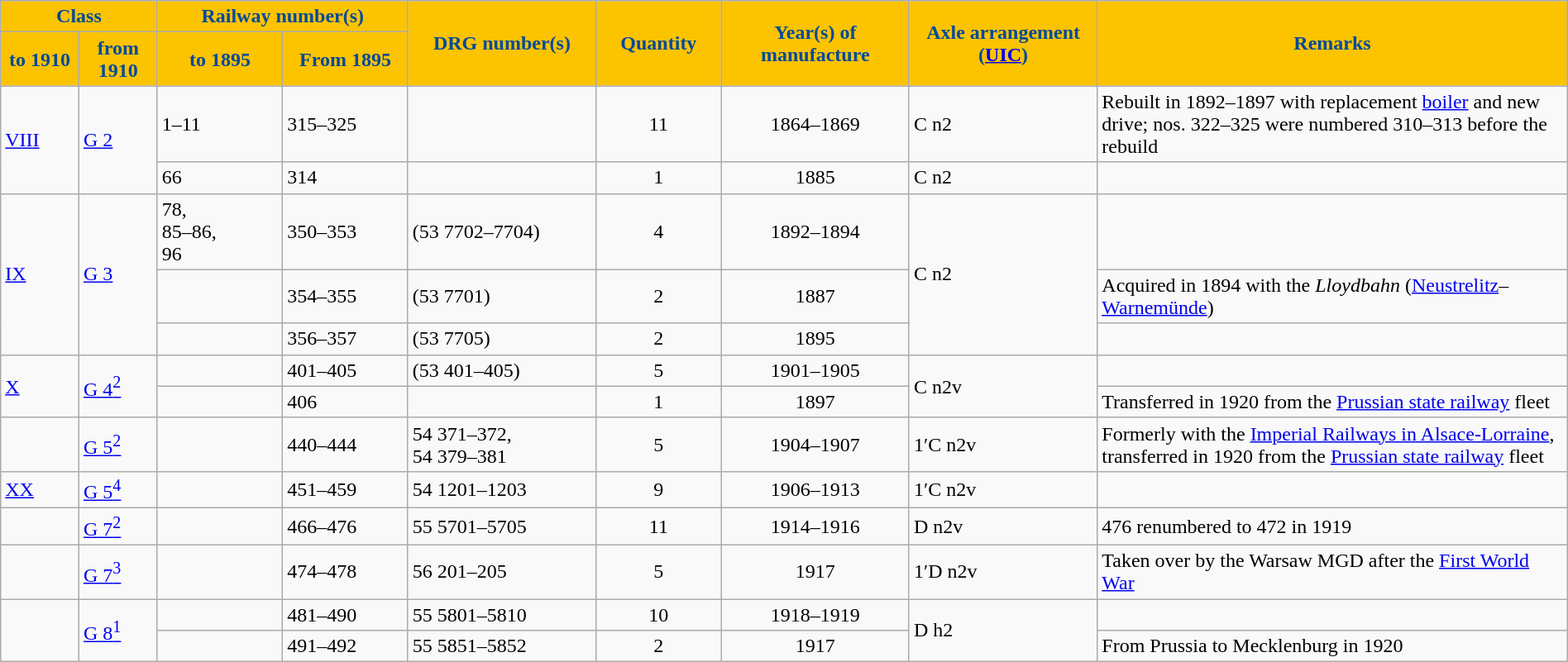<table class="wikitable"  width="100%">
<tr>
<th colspan="2" style="color:#004a99; background:#fcc300" width="10%">Class</th>
<th style="color:#004a99; background:#fcc300" width="16%" colspan="2">Railway number(s)</th>
<th style="color:#004a99; background:#fcc300" width="12%" rowspan="2">DRG number(s)</th>
<th style="color:#004a99; background:#fcc300" width="8%"  rowspan="2">Quantity</th>
<th style="color:#004a99; background:#fcc300" width="12%" rowspan="2">Year(s) of manufacture</th>
<th style="color:#004a99; background:#fcc300" width="12%" rowspan="2">Axle arrangement (<a href='#'>UIC</a>)</th>
<th style="color:#004a99; background:#fcc300" width="30%" rowspan="2">Remarks</th>
</tr>
<tr>
<th style="color:#004a99; background:#fcc300" width="5%">to 1910</th>
<th style="color:#004a99; background:#fcc300" width="5%">from 1910</th>
<th style="color:#004a99; background:#fcc300" width="8%">to 1895</th>
<th style="color:#004a99; background:#fcc300" width="8%">From 1895</th>
</tr>
<tr>
<td rowspan="2"><a href='#'>VIII</a></td>
<td rowspan="2"><a href='#'>G 2</a></td>
<td>1–11</td>
<td>315–325</td>
<td></td>
<td align="center">11</td>
<td align="center">1864–1869</td>
<td>C n2</td>
<td>Rebuilt in 1892–1897 with replacement <a href='#'>boiler</a> and new drive; nos. 322–325 were numbered 310–313 before the rebuild</td>
</tr>
<tr>
<td>66</td>
<td>314</td>
<td></td>
<td align="center">1</td>
<td align="center">1885</td>
<td>C n2</td>
<td></td>
</tr>
<tr>
<td rowspan="3"><a href='#'>IX</a></td>
<td rowspan="3"><a href='#'>G 3</a></td>
<td>78, <br>85–86, <br>96</td>
<td>350–353</td>
<td>(53 7702–7704)</td>
<td align="center">4</td>
<td align="center">1892–1894</td>
<td rowspan="3">C n2</td>
<td></td>
</tr>
<tr>
<td></td>
<td>354–355</td>
<td>(53 7701)</td>
<td align="center">2</td>
<td align="center">1887</td>
<td>Acquired in 1894 with the <em>Lloydbahn</em> (<a href='#'>Neustrelitz</a>–<a href='#'>Warnemünde</a>)</td>
</tr>
<tr>
<td></td>
<td>356–357</td>
<td>(53 7705)</td>
<td align="center">2</td>
<td align="center">1895</td>
<td></td>
</tr>
<tr>
<td rowspan="2"><a href='#'>X</a></td>
<td rowspan="2"><a href='#'>G 4<sup>2</sup></a></td>
<td></td>
<td>401–405</td>
<td>(53 401–405)</td>
<td align="center">5</td>
<td align="center">1901–1905</td>
<td rowspan="2">C n2v</td>
<td></td>
</tr>
<tr>
<td></td>
<td>406</td>
<td></td>
<td align="center">1</td>
<td align="center">1897</td>
<td>Transferred in 1920 from the <a href='#'>Prussian state railway</a> fleet</td>
</tr>
<tr>
<td></td>
<td><a href='#'>G 5<sup>2</sup></a></td>
<td></td>
<td>440–444</td>
<td>54 371–372, <br>54 379–381</td>
<td align="center">5</td>
<td align="center">1904–1907</td>
<td>1′C n2v</td>
<td>Formerly with the <a href='#'>Imperial Railways in Alsace-Lorraine</a>, transferred in 1920 from the <a href='#'>Prussian state railway</a> fleet</td>
</tr>
<tr>
<td><a href='#'>XX</a></td>
<td><a href='#'>G 5<sup>4</sup></a></td>
<td></td>
<td>451–459</td>
<td>54 1201–1203</td>
<td align="center">9</td>
<td align="center">1906–1913</td>
<td>1′C n2v</td>
<td></td>
</tr>
<tr>
<td></td>
<td><a href='#'>G 7<sup>2</sup></a></td>
<td></td>
<td>466–476</td>
<td>55 5701–5705</td>
<td align="center">11</td>
<td align="center">1914–1916</td>
<td>D n2v</td>
<td>476 renumbered to 472 in 1919</td>
</tr>
<tr>
<td></td>
<td><a href='#'>G 7<sup>3</sup></a></td>
<td></td>
<td>474–478</td>
<td>56 201–205</td>
<td align="center">5</td>
<td align="center">1917</td>
<td>1′D n2v</td>
<td>Taken over by the Warsaw MGD after the <a href='#'>First World War</a></td>
</tr>
<tr>
<td rowspan="2"></td>
<td rowspan="2"><a href='#'>G 8<sup>1</sup></a></td>
<td></td>
<td>481–490</td>
<td>55 5801–5810</td>
<td align="center">10</td>
<td align="center">1918–1919</td>
<td rowspan="2">D h2</td>
<td></td>
</tr>
<tr>
<td></td>
<td>491–492</td>
<td>55 5851–5852</td>
<td align="center">2</td>
<td align="center">1917</td>
<td>From Prussia to Mecklenburg in 1920</td>
</tr>
</table>
